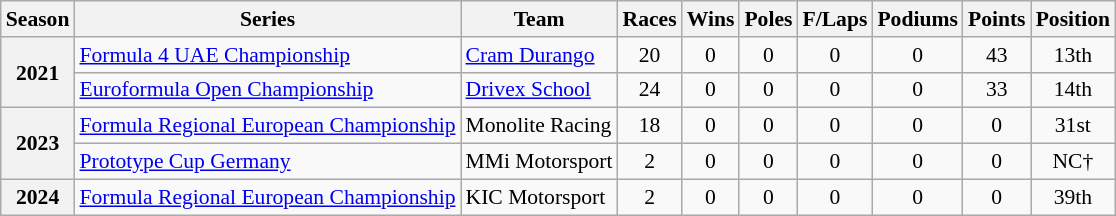<table class="wikitable" style="font-size: 90%; text-align:center">
<tr>
<th>Season</th>
<th>Series</th>
<th>Team</th>
<th>Races</th>
<th>Wins</th>
<th>Poles</th>
<th>F/Laps</th>
<th>Podiums</th>
<th>Points</th>
<th>Position</th>
</tr>
<tr>
<th rowspan=2>2021</th>
<td align=left><a href='#'>Formula 4 UAE Championship</a></td>
<td align=left nowrap><a href='#'>Cram Durango</a></td>
<td>20</td>
<td>0</td>
<td>0</td>
<td>0</td>
<td>0</td>
<td>43</td>
<td>13th</td>
</tr>
<tr>
<td align=left><a href='#'>Euroformula Open Championship</a></td>
<td align=left><a href='#'>Drivex School</a></td>
<td>24</td>
<td>0</td>
<td>0</td>
<td>0</td>
<td>0</td>
<td>33</td>
<td>14th</td>
</tr>
<tr>
<th rowspan="2">2023</th>
<td align=left><a href='#'>Formula Regional European Championship</a></td>
<td align=left nowrap>Monolite Racing</td>
<td>18</td>
<td>0</td>
<td>0</td>
<td>0</td>
<td>0</td>
<td>0</td>
<td>31st</td>
</tr>
<tr>
<td align=left><a href='#'>Prototype Cup Germany</a></td>
<td align=left>MMi Motorsport</td>
<td>2</td>
<td>0</td>
<td>0</td>
<td>0</td>
<td>0</td>
<td>0</td>
<td>NC†</td>
</tr>
<tr>
<th>2024</th>
<td align=left nowrap><a href='#'>Formula Regional European Championship</a></td>
<td align=left>KIC Motorsport</td>
<td>2</td>
<td>0</td>
<td>0</td>
<td>0</td>
<td>0</td>
<td>0</td>
<td>39th</td>
</tr>
</table>
